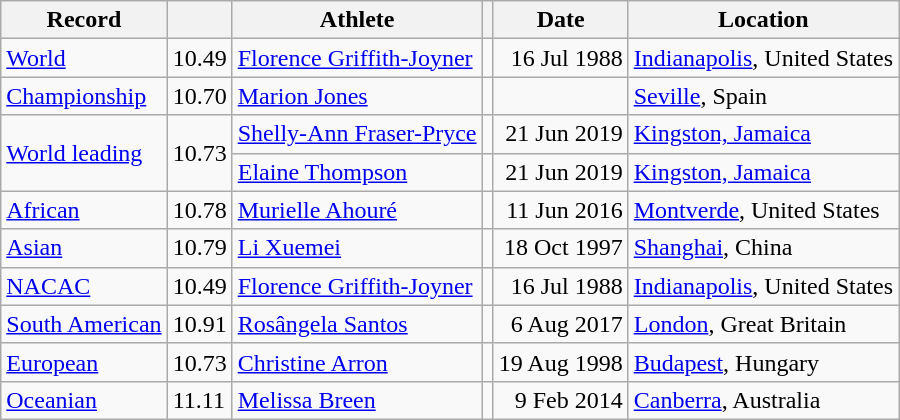<table class="wikitable">
<tr>
<th>Record</th>
<th></th>
<th>Athlete</th>
<th></th>
<th>Date</th>
<th>Location</th>
</tr>
<tr>
<td><a href='#'>World</a></td>
<td>10.49</td>
<td><a href='#'>Florence Griffith-Joyner</a></td>
<td></td>
<td align=right>16 Jul 1988</td>
<td><a href='#'>Indianapolis</a>, United States</td>
</tr>
<tr>
<td><a href='#'>Championship</a></td>
<td>10.70</td>
<td><a href='#'>Marion Jones</a></td>
<td></td>
<td align=right></td>
<td><a href='#'>Seville</a>, Spain</td>
</tr>
<tr>
<td rowspan=2><a href='#'>World leading</a></td>
<td rowspan=2>10.73</td>
<td><a href='#'>Shelly-Ann Fraser-Pryce</a></td>
<td></td>
<td align=right>21 Jun 2019</td>
<td><a href='#'>Kingston, Jamaica</a></td>
</tr>
<tr>
<td><a href='#'>Elaine Thompson</a></td>
<td></td>
<td align=right>21 Jun 2019</td>
<td><a href='#'>Kingston, Jamaica</a></td>
</tr>
<tr>
<td><a href='#'>African</a></td>
<td>10.78</td>
<td><a href='#'>Murielle Ahouré</a></td>
<td></td>
<td align=right>11 Jun 2016</td>
<td><a href='#'>Montverde</a>, United States</td>
</tr>
<tr>
<td><a href='#'>Asian</a></td>
<td>10.79</td>
<td><a href='#'>Li Xuemei</a></td>
<td></td>
<td align=right>18 Oct 1997</td>
<td><a href='#'>Shanghai</a>, China</td>
</tr>
<tr>
<td><a href='#'>NACAC</a></td>
<td>10.49</td>
<td><a href='#'>Florence Griffith-Joyner</a></td>
<td></td>
<td align=right>16 Jul 1988</td>
<td><a href='#'>Indianapolis</a>, United States</td>
</tr>
<tr>
<td><a href='#'>South American</a></td>
<td>10.91</td>
<td><a href='#'>Rosângela Santos</a></td>
<td></td>
<td align=right>6 Aug 2017</td>
<td><a href='#'>London</a>, Great Britain</td>
</tr>
<tr>
<td><a href='#'>European</a></td>
<td>10.73</td>
<td><a href='#'>Christine Arron</a></td>
<td></td>
<td align=right>19 Aug 1998</td>
<td><a href='#'>Budapest</a>, Hungary</td>
</tr>
<tr>
<td><a href='#'>Oceanian</a></td>
<td>11.11</td>
<td><a href='#'>Melissa Breen</a></td>
<td></td>
<td align=right>9 Feb 2014</td>
<td><a href='#'>Canberra</a>, Australia</td>
</tr>
</table>
